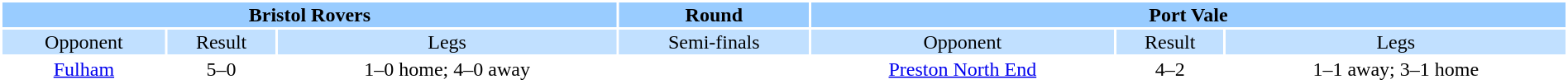<table width="100%" bgcolor=white>
<tr valign=top bgcolor=#99ccff>
<th colspan=3 style="width:1*">Bristol Rovers</th>
<th>Round</th>
<th colspan=3 style="width:1*">Port Vale</th>
</tr>
<tr valign=top align="center" bgcolor=#c1e0ff>
<td>Opponent</td>
<td>Result</td>
<td>Legs</td>
<td bgcolor=#c1e0ff>Semi-finals</td>
<td>Opponent</td>
<td>Result</td>
<td>Legs</td>
</tr>
<tr align="center">
<td><a href='#'>Fulham</a></td>
<td>5–0</td>
<td>1–0 home; 4–0 away</td>
<td></td>
<td><a href='#'>Preston North End</a></td>
<td>4–2</td>
<td>1–1 away; 3–1 home</td>
</tr>
</table>
